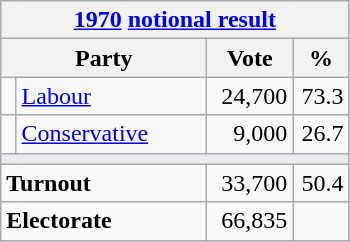<table class="wikitable">
<tr>
<th colspan="4"><a href='#'>1970</a> <a href='#'>notional result</a></th>
</tr>
<tr>
<th bgcolor="#DDDDFF" width="130px" colspan="2">Party</th>
<th bgcolor="#DDDDFF" width="50px">Vote</th>
<th bgcolor="#DDDDFF" width="30px">%</th>
</tr>
<tr>
<td></td>
<td><a href='#'>Labour</a></td>
<td align=right>24,700</td>
<td align=right>73.3</td>
</tr>
<tr>
<td></td>
<td><a href='#'>Conservative</a></td>
<td align=right>9,000</td>
<td align=right>26.7</td>
</tr>
<tr>
<td colspan="4" bgcolor="#EAECF0"></td>
</tr>
<tr>
<td colspan="2"><strong>Turnout</strong></td>
<td align=right>33,700</td>
<td align=right>50.4</td>
</tr>
<tr>
<td colspan="2"><strong>Electorate</strong></td>
<td align=right>66,835</td>
</tr>
</table>
